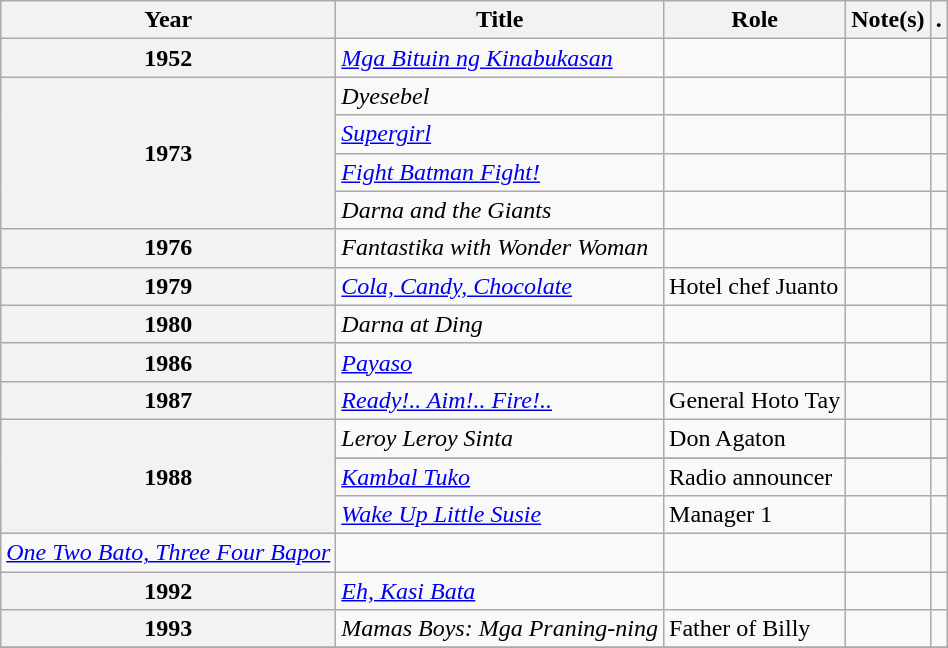<table class="wikitable plainrowheaders sortable">
<tr>
<th scope="col">Year</th>
<th scope="col">Title</th>
<th scope="col" class="unsortable">Role</th>
<th scope="col" class="unsortable">Note(s)</th>
<th scope="col" class="unsortable">.</th>
</tr>
<tr>
<th scope="row">1952</th>
<td><em><a href='#'>Mga Bituin ng Kinabukasan</a></em> </td>
<td></td>
<td></td>
<td style="text-align:center;"></td>
</tr>
<tr>
<th rowspan="4" scope="row">1973</th>
<td><em>Dyesebel</em> </td>
<td></td>
<td></td>
<td style="text-align:center;"></td>
</tr>
<tr>
<td><em><a href='#'>Supergirl</a></em> </td>
<td></td>
<td></td>
<td style="text-align:center;"></td>
</tr>
<tr>
<td><em><a href='#'>Fight Batman Fight!</a></em> </td>
<td></td>
<td></td>
<td style="text-align:center;"></td>
</tr>
<tr>
<td><em>Darna and the Giants</em> </td>
<td></td>
<td></td>
<td style="text-align:center;"></td>
</tr>
<tr>
<th scope="row">1976</th>
<td><em>Fantastika with Wonder Woman</em></td>
<td></td>
<td></td>
<td style="text-align:center;"></td>
</tr>
<tr>
<th scope="row">1979</th>
<td><em><a href='#'>Cola, Candy, Chocolate</a></em></td>
<td>Hotel chef Juanto</td>
<td></td>
<td style="text-align:center;"></td>
</tr>
<tr>
<th scope="row">1980</th>
<td><em>Darna at Ding</em> </td>
<td></td>
<td></td>
<td style="text-align:center;"></td>
</tr>
<tr>
<th scope="row">1986</th>
<td><em><a href='#'>Payaso</a></em></td>
<td></td>
<td></td>
<td style="text-align:center;"></td>
</tr>
<tr>
<th scope="row">1987</th>
<td><em><a href='#'>Ready!.. Aim!.. Fire!..</a></em> </td>
<td>General Hoto Tay</td>
<td></td>
<td style="text-align:center;"></td>
</tr>
<tr>
<th rowspan="4" scope="row">1988</th>
<td><em>Leroy Leroy Sinta</em></td>
<td>Don Agaton</td>
<td></td>
<td style="text-align:center;"></td>
</tr>
<tr>
</tr>
<tr>
<td><em><a href='#'>Kambal Tuko</a></em> </td>
<td>Radio announcer</td>
<td></td>
<td style="text-align:center;"></td>
</tr>
<tr>
<td><em><a href='#'>Wake Up Little Susie</a></em> </td>
<td>Manager 1</td>
<td></td>
<td style="text-align:center;"></td>
</tr>
<tr>
<td><em><a href='#'>One Two Bato, Three Four Bapor</a></em> </td>
<td></td>
<td></td>
<td style="text-align:center;"></td>
</tr>
<tr>
<th scope="row">1992</th>
<td><em><a href='#'>Eh, Kasi Bata</a></em> </td>
<td></td>
<td></td>
<td style="text-align:center;"></td>
</tr>
<tr>
<th scope="row">1993</th>
<td><em>Mamas Boys: Mga Praning-ning</em> </td>
<td>Father of Billy</td>
<td></td>
<td style="text-align:center;"></td>
</tr>
<tr>
</tr>
</table>
